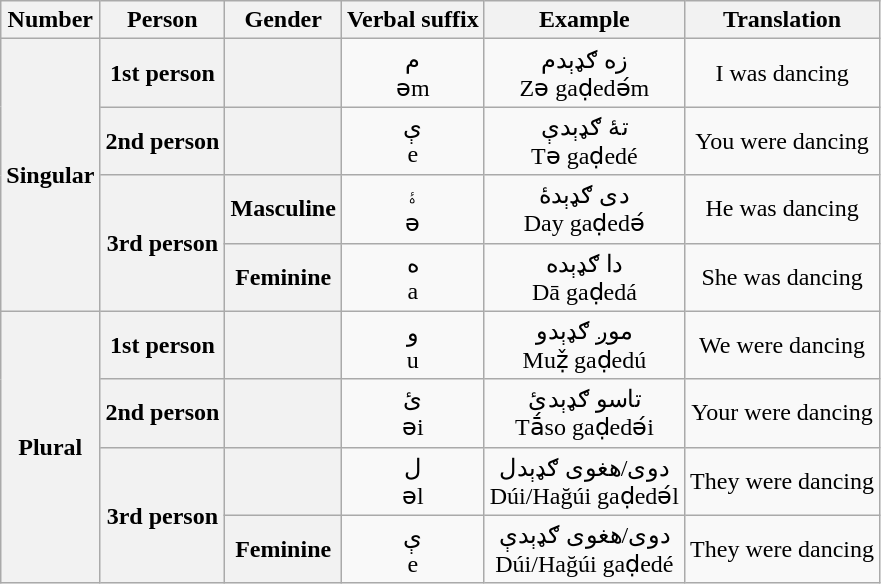<table class="wikitable" style="text-align: center">
<tr>
<th>Number</th>
<th>Person</th>
<th>Gender</th>
<th>Verbal suffix</th>
<th>Example</th>
<th>Translation</th>
</tr>
<tr>
<th rowspan="4">Singular</th>
<th>1st person</th>
<th></th>
<td>م<br>əm</td>
<td>زه ګډېدم<br>Zə gaḍedә́m</td>
<td>I was dancing</td>
</tr>
<tr>
<th>2nd person</th>
<th></th>
<td>ې<br>e</td>
<td>تۀ ګډېدې<br>Tə gaḍedé</td>
<td>You were dancing</td>
</tr>
<tr>
<th rowspan="2">3rd person</th>
<th>Masculine</th>
<td>ۀ <br>ə</td>
<td>دی ګډېدۀ<br>Day gaḍedә́</td>
<td>He was dancing</td>
</tr>
<tr>
<th>Feminine</th>
<td>ه<br>a</td>
<td>دا ګډېده<br>Dā gaḍedá</td>
<td>She was dancing</td>
</tr>
<tr>
<th rowspan="4">Plural</th>
<th>1st person</th>
<th></th>
<td>و<br>u</td>
<td>موږ ګډېدو<br>Muẓ̌ gaḍedú</td>
<td>We were dancing</td>
</tr>
<tr>
<th>2nd person</th>
<th></th>
<td>ئ<br>әi</td>
<td>تاسو ګډېدئ<br> Tā́so gaḍedә́i</td>
<td>Your were dancing</td>
</tr>
<tr>
<th rowspan="2">3rd person</th>
<th></th>
<td>ل<br>əl</td>
<td>دوی/هغوی ګډېدل<br>Dúi/Hağúi gaḍedә́l</td>
<td>They were dancing</td>
</tr>
<tr>
<th>Feminine</th>
<td>ې<br>e</td>
<td>دوی/هغوی ګډېدې<br>Dúi/Hağúi gaḍedé</td>
<td>They were dancing</td>
</tr>
</table>
